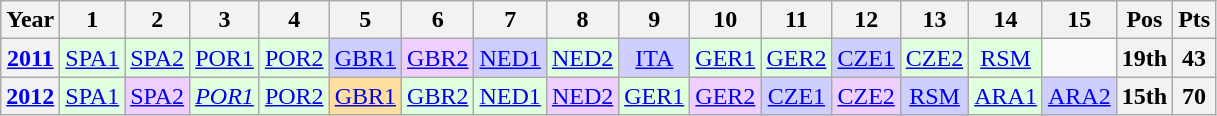<table class="wikitable" style="font-size:100%; text-align:center">
<tr>
<th>Year</th>
<th>1</th>
<th>2</th>
<th>3</th>
<th>4</th>
<th>5</th>
<th>6</th>
<th>7</th>
<th>8</th>
<th>9</th>
<th>10</th>
<th>11</th>
<th>12</th>
<th>13</th>
<th>14</th>
<th>15</th>
<th>Pos</th>
<th>Pts</th>
</tr>
<tr>
<th><a href='#'>2011</a></th>
<td style="background:#dfffdf;"><a href='#'>SPA1</a><br></td>
<td style="background:#dfffdf;"><a href='#'>SPA2</a><br></td>
<td style="background:#dfffdf;"><a href='#'>POR1</a><br></td>
<td style="background:#dfffdf;"><a href='#'>POR2</a><br></td>
<td style="background:#cfcfff;"><a href='#'>GBR1</a><br></td>
<td style="background:#efcfff;"><a href='#'>GBR2</a><br></td>
<td style="background:#cfcfff;"><a href='#'>NED1</a><br></td>
<td style="background:#dfffdf;"><a href='#'>NED2</a><br></td>
<td style="background:#cfcfff;"><a href='#'>ITA</a><br></td>
<td style="background:#dfffdf;"><a href='#'>GER1</a><br></td>
<td style="background:#dfffdf;"><a href='#'>GER2</a><br></td>
<td style="background:#cfcfff;"><a href='#'>CZE1</a><br></td>
<td style="background:#dfffdf;"><a href='#'>CZE2</a><br></td>
<td style="background:#dfffdf;"><a href='#'>RSM</a><br></td>
<td></td>
<th>19th</th>
<th>43</th>
</tr>
<tr>
<th><a href='#'>2012</a></th>
<td style="background:#dfffdf;"><a href='#'>SPA1</a><br></td>
<td style="background:#efcfff;"><a href='#'>SPA2</a><br></td>
<td style="background:#dfffdf;"><em><a href='#'>POR1</a></em><br></td>
<td style="background:#dfffdf;"><a href='#'>POR2</a><br></td>
<td style="background:#ffdf9f;"><a href='#'>GBR1</a><br></td>
<td style="background:#dfffdf;"><a href='#'>GBR2</a><br></td>
<td style="background:#dfffdf;"><a href='#'>NED1</a><br></td>
<td style="background:#efcfff;"><a href='#'>NED2</a><br></td>
<td style="background:#dfffdf;"><a href='#'>GER1</a><br></td>
<td style="background:#efcfff;"><a href='#'>GER2</a><br></td>
<td style="background:#cfcfff;"><a href='#'>CZE1</a><br></td>
<td style="background:#efcfff;"><a href='#'>CZE2</a><br></td>
<td style="background:#cfcfff;"><a href='#'>RSM</a><br></td>
<td style="background:#dfffdf;"><a href='#'>ARA1</a><br></td>
<td style="background:#cfcfff;"><a href='#'>ARA2</a><br></td>
<th>15th</th>
<th>70</th>
</tr>
</table>
